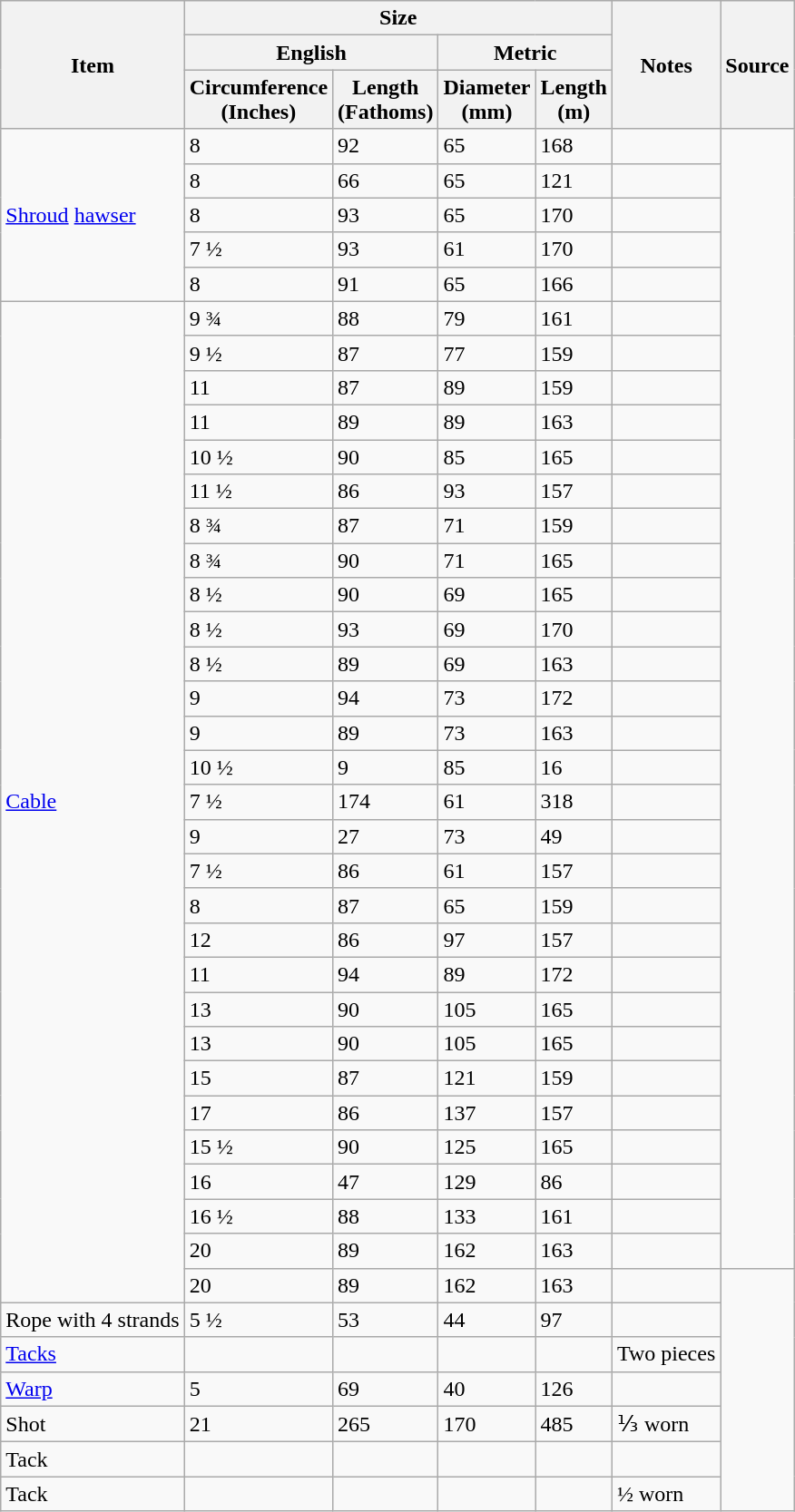<table class="wikitable sortable mw-collapsible mw-collapsed">
<tr>
<th rowspan="3">Item</th>
<th colspan="4">Size</th>
<th rowspan="3">Notes</th>
<th rowspan="3">Source</th>
</tr>
<tr>
<th colspan="2">English</th>
<th colspan="2">Metric</th>
</tr>
<tr>
<th>Circumference<br>(Inches)</th>
<th>Length<br>(Fathoms)</th>
<th>Diameter<br>(mm)</th>
<th>Length<br>(m)</th>
</tr>
<tr>
<td rowspan="5"><a href='#'>Shroud</a> <a href='#'>hawser</a></td>
<td>8</td>
<td>92</td>
<td>65</td>
<td>168</td>
<td></td>
<td rowspan="33"></td>
</tr>
<tr>
<td>8</td>
<td>66</td>
<td>65</td>
<td>121</td>
<td></td>
</tr>
<tr>
<td>8</td>
<td>93</td>
<td>65</td>
<td>170</td>
<td></td>
</tr>
<tr>
<td>7 ½</td>
<td>93</td>
<td>61</td>
<td>170</td>
<td></td>
</tr>
<tr>
<td>8</td>
<td>91</td>
<td>65</td>
<td>166</td>
<td></td>
</tr>
<tr>
<td rowspan="29"><a href='#'>Cable</a></td>
<td>9 ¾</td>
<td>88</td>
<td>79</td>
<td>161</td>
<td></td>
</tr>
<tr>
<td>9 ½</td>
<td>87</td>
<td>77</td>
<td>159</td>
<td></td>
</tr>
<tr>
<td>11</td>
<td>87</td>
<td>89</td>
<td>159</td>
<td></td>
</tr>
<tr>
<td>11</td>
<td>89</td>
<td>89</td>
<td>163</td>
<td></td>
</tr>
<tr>
<td>10 ½</td>
<td>90</td>
<td>85</td>
<td>165</td>
<td></td>
</tr>
<tr>
<td>11 ½</td>
<td>86</td>
<td>93</td>
<td>157</td>
<td></td>
</tr>
<tr>
<td>8 ¾</td>
<td>87</td>
<td>71</td>
<td>159</td>
<td></td>
</tr>
<tr>
<td>8 ¾</td>
<td>90</td>
<td>71</td>
<td>165</td>
<td></td>
</tr>
<tr>
<td>8 ½</td>
<td>90</td>
<td>69</td>
<td>165</td>
<td></td>
</tr>
<tr>
<td>8 ½</td>
<td>93</td>
<td>69</td>
<td>170</td>
<td></td>
</tr>
<tr>
<td>8 ½</td>
<td>89</td>
<td>69</td>
<td>163</td>
<td></td>
</tr>
<tr>
<td>9</td>
<td>94</td>
<td>73</td>
<td>172</td>
<td></td>
</tr>
<tr>
<td>9</td>
<td>89</td>
<td>73</td>
<td>163</td>
<td></td>
</tr>
<tr>
<td>10 ½</td>
<td>9</td>
<td>85</td>
<td>16</td>
<td></td>
</tr>
<tr>
<td>7 ½</td>
<td>174</td>
<td>61</td>
<td>318</td>
<td></td>
</tr>
<tr>
<td>9</td>
<td>27</td>
<td>73</td>
<td>49</td>
<td></td>
</tr>
<tr>
<td>7 ½</td>
<td>86</td>
<td>61</td>
<td>157</td>
<td></td>
</tr>
<tr>
<td>8</td>
<td>87</td>
<td>65</td>
<td>159</td>
<td></td>
</tr>
<tr>
<td>12</td>
<td>86</td>
<td>97</td>
<td>157</td>
<td></td>
</tr>
<tr>
<td>11</td>
<td>94</td>
<td>89</td>
<td>172</td>
<td></td>
</tr>
<tr>
<td>13</td>
<td>90</td>
<td>105</td>
<td>165</td>
<td></td>
</tr>
<tr>
<td>13</td>
<td>90</td>
<td>105</td>
<td>165</td>
<td></td>
</tr>
<tr>
<td>15</td>
<td>87</td>
<td>121</td>
<td>159</td>
<td></td>
</tr>
<tr>
<td>17</td>
<td>86</td>
<td>137</td>
<td>157</td>
<td></td>
</tr>
<tr>
<td>15 ½</td>
<td>90</td>
<td>125</td>
<td>165</td>
<td></td>
</tr>
<tr>
<td>16</td>
<td>47</td>
<td>129</td>
<td>86</td>
<td></td>
</tr>
<tr>
<td>16 ½</td>
<td>88</td>
<td>133</td>
<td>161</td>
<td></td>
</tr>
<tr>
<td>20</td>
<td>89</td>
<td>162</td>
<td>163</td>
<td></td>
</tr>
<tr>
<td>20</td>
<td>89</td>
<td>162</td>
<td>163</td>
<td></td>
<td rowspan="7"></td>
</tr>
<tr>
<td>Rope with 4 strands</td>
<td>5 ½</td>
<td>53</td>
<td>44</td>
<td>97</td>
<td></td>
</tr>
<tr>
<td><a href='#'>Tacks</a></td>
<td></td>
<td></td>
<td></td>
<td></td>
<td>Two pieces</td>
</tr>
<tr>
<td><a href='#'>Warp</a></td>
<td>5</td>
<td>69</td>
<td>40</td>
<td>126</td>
<td></td>
</tr>
<tr>
<td>Shot</td>
<td>21</td>
<td>265</td>
<td>170</td>
<td>485</td>
<td>⅓ worn</td>
</tr>
<tr>
<td>Tack</td>
<td></td>
<td></td>
<td></td>
<td></td>
<td></td>
</tr>
<tr>
<td>Tack</td>
<td></td>
<td></td>
<td></td>
<td></td>
<td>½ worn</td>
</tr>
</table>
